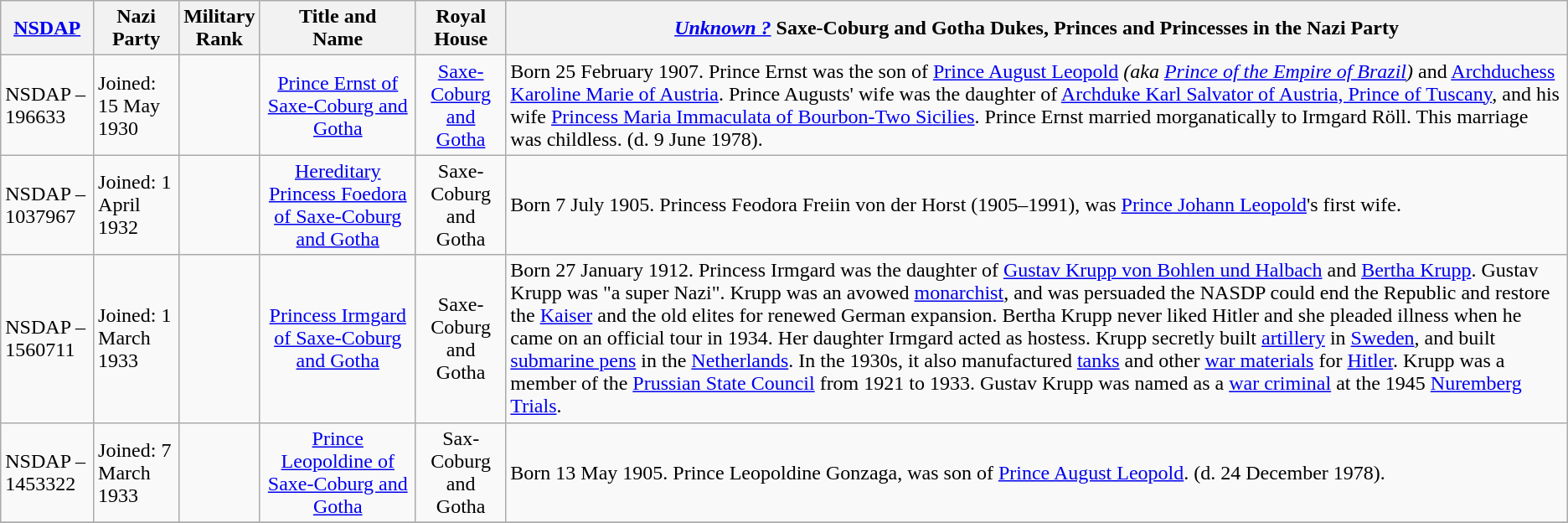<table class="wikitable">
<tr>
<th><a href='#'>NSDAP</a></th>
<th>Nazi Party</th>
<th>Military<br>Rank</th>
<th>Title and<br>Name</th>
<th>Royal<br>House</th>
<th> <em><a href='#'>Unknown ?</a></em> Saxe-Coburg and Gotha Dukes, Princes and Princesses in the Nazi Party</th>
</tr>
<tr>
<td>NSDAP – 196633</td>
<td>Joined: 15 May 1930</td>
<td></td>
<td align="center"><a href='#'>Prince Ernst of Saxe-Coburg and Gotha</a></td>
<td align="center"> <a href='#'>Saxe-Coburg and Gotha</a></td>
<td>Born 25 February 1907. Prince Ernst was the son of <a href='#'>Prince August Leopold</a> <em>(aka <a href='#'>Prince of the Empire of Brazil</a>)</em> and <a href='#'>Archduchess Karoline Marie of Austria</a>. Prince Augusts' wife was the daughter of <a href='#'>Archduke Karl Salvator of Austria, Prince of Tuscany</a>, and his wife <a href='#'>Princess Maria Immaculata of Bourbon-Two Sicilies</a>. Prince Ernst married morganatically to Irmgard Röll. This marriage was childless. (d. 9 June 1978).</td>
</tr>
<tr>
<td>NSDAP – 1037967</td>
<td>Joined: 1 April 1932</td>
<td></td>
<td align="center"><a href='#'>Hereditary Princess Foedora of Saxe-Coburg and Gotha</a></td>
<td align="center"> Saxe-Coburg and Gotha</td>
<td>Born 7 July 1905. Princess Feodora Freiin von der Horst (1905–1991), was <a href='#'>Prince Johann Leopold</a>'s first wife.</td>
</tr>
<tr>
<td>NSDAP – 1560711</td>
<td>Joined: 1 March 1933</td>
<td></td>
<td align="center"><a href='#'>Princess Irmgard of Saxe-Coburg and Gotha</a></td>
<td align="center"> Saxe-Coburg and Gotha</td>
<td> Born 27 January 1912. Princess Irmgard was the daughter of <a href='#'>Gustav Krupp von Bohlen und Halbach</a> and <a href='#'>Bertha Krupp</a>. Gustav Krupp was "a super Nazi". Krupp was an avowed <a href='#'>monarchist</a>, and was persuaded the NASDP could end the Republic and restore the <a href='#'>Kaiser</a> and the old elites for renewed German expansion. Bertha Krupp never liked Hitler and she pleaded illness when he came on an official tour in 1934. Her daughter Irmgard acted as hostess. Krupp secretly built <a href='#'>artillery</a> in <a href='#'>Sweden</a>, and built <a href='#'>submarine pens</a> in the <a href='#'>Netherlands</a>. In the 1930s, it also manufactured <a href='#'>tanks</a> and other <a href='#'>war materials</a> for <a href='#'>Hitler</a>. Krupp was a member of the <a href='#'>Prussian State Council</a> from 1921 to 1933. Gustav Krupp was named as a <a href='#'>war criminal</a> at the 1945 <a href='#'>Nuremberg Trials</a>.</td>
</tr>
<tr>
<td>NSDAP – 1453322</td>
<td>Joined: 7 March 1933</td>
<td></td>
<td align="center"><a href='#'>Prince Leopoldine of Saxe-Coburg and Gotha</a></td>
<td align="center"> Sax-Coburg and Gotha</td>
<td>Born 13 May 1905. Prince Leopoldine Gonzaga, was son of <a href='#'>Prince August Leopold</a>. (d. 24 December 1978).</td>
</tr>
<tr>
</tr>
</table>
